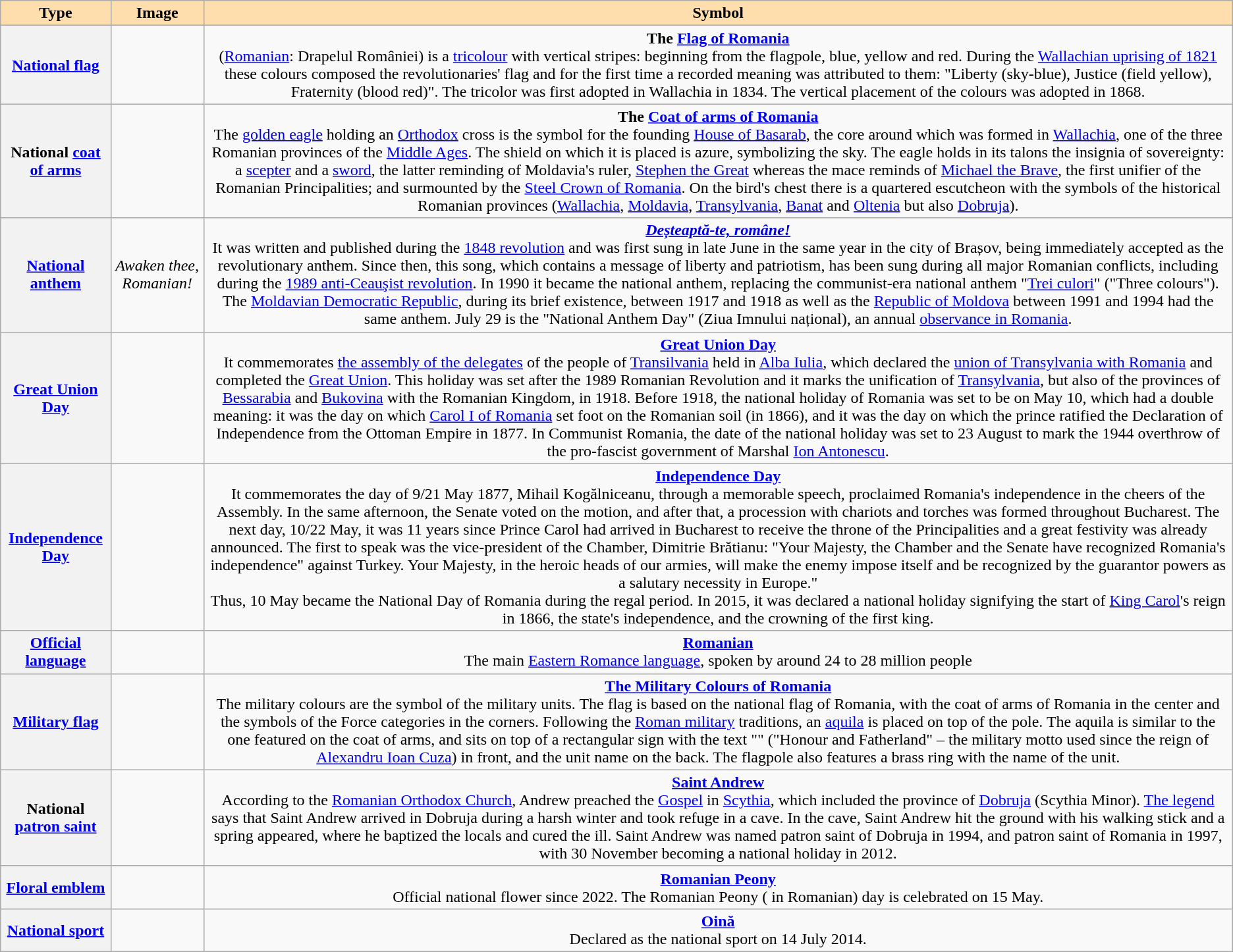<table class="wikitable plainrowheaders" style="text-align:center;">
<tr>
<th scope="col" style=background:#FFDEAD;>Type</th>
<th scope="col" style=background:#FFDEAD;>Image</th>
<th scope="col" style=background:#FFDEAD;>Symbol</th>
</tr>
<tr>
<th><a href='#'>National flag</a></th>
<td></td>
<td><strong>The <a href='#'>Flag of Romania</a></strong><br>(<a href='#'>Romanian</a>: Drapelul României) is a <a href='#'>tricolour</a> with vertical stripes: beginning from the flagpole, blue, yellow and red. During the <a href='#'>Wallachian uprising of 1821</a> these colours composed the revolutionaries' flag and for the first time a recorded meaning was attributed to them: "Liberty (sky-blue), Justice (field yellow), Fraternity (blood red)". The tricolor was first adopted in Wallachia in 1834. The vertical placement of the colours was adopted in 1868.</td>
</tr>
<tr>
<th>National <a href='#'>coat of arms</a></th>
<td></td>
<td><strong> The <a href='#'>Coat of arms of Romania</a></strong><br>The <a href='#'>golden eagle</a> holding an <a href='#'>Orthodox</a> cross is the symbol for the founding <a href='#'>House of Basarab</a>, the core around which was formed in <a href='#'>Wallachia</a>, one of the three Romanian provinces of the <a href='#'>Middle Ages</a>. The shield on which it is placed is azure, symbolizing the sky. The eagle holds in its talons the insignia of sovereignty: a <a href='#'>scepter</a> and a <a href='#'>sword</a>, the latter reminding of Moldavia's ruler, <a href='#'>Stephen the Great</a> whereas the mace reminds of <a href='#'>Michael the Brave</a>, the first unifier of the Romanian Principalities; and surmounted by the <a href='#'>Steel Crown of Romania</a>. On the bird's chest there is a quartered escutcheon with the symbols of the historical Romanian provinces (<a href='#'>Wallachia</a>, <a href='#'>Moldavia</a>, <a href='#'>Transylvania</a>, <a href='#'>Banat</a> and <a href='#'>Oltenia</a> but also <a href='#'>Dobruja</a>).</td>
</tr>
<tr>
<th><a href='#'>National anthem</a></th>
<td><span><em>Awaken thee, Romanian!</em></span><br></td>
<td><strong><em> <a href='#'>Deșteaptă-te, române!</a> </em></strong><br> It was written and published during the <a href='#'>1848 revolution</a> and was first sung in late June in the same year in the city of Brașov, being immediately accepted as the revolutionary anthem. Since then, this song, which contains a message of liberty and patriotism, has been sung during all major Romanian conflicts, including during the <a href='#'>1989 anti-Ceauşist revolution</a>. In 1990 it became the national anthem, replacing the communist-era national anthem "<a href='#'>Trei culori</a>" ("Three colours").  The <a href='#'>Moldavian Democratic Republic</a>, during its brief existence, between 1917 and 1918 as well as the <a href='#'>Republic of Moldova</a> between 1991 and 1994 had the same anthem. July 29 is the "National Anthem Day" (Ziua Imnului național), an annual <a href='#'>observance in Romania</a>.</td>
</tr>
<tr>
<th><a href='#'>Great Union Day</a></th>
<td></td>
<td><strong><a href='#'>Great Union Day</a></strong> <br> It commemorates <a href='#'>the assembly of the delegates</a> of the people of <a href='#'>Transilvania</a> held in <a href='#'>Alba Iulia</a>, which declared the <a href='#'>union of Transylvania with Romania</a> and completed the <a href='#'>Great Union</a>. This holiday was set after the 1989 Romanian Revolution and it marks the unification of <a href='#'>Transylvania</a>, but also of the provinces of <a href='#'>Bessarabia</a> and <a href='#'>Bukovina</a> with the Romanian Kingdom, in 1918. Before 1918, the national holiday of Romania was set to be on May 10, which had a double meaning: it was the day on which <a href='#'>Carol I of Romania</a> set foot on the Romanian soil (in 1866), and it was the day on which the prince ratified the Declaration of Independence from the Ottoman Empire in 1877. In Communist Romania, the date of the national holiday was set to 23 August to mark the 1944 overthrow of the pro-fascist government of Marshal <a href='#'>Ion Antonescu</a>.</td>
</tr>
<tr>
<th><a href='#'>Independence Day</a></th>
<td></td>
<td><strong><a href='#'>Independence Day</a></strong> <br> It commemorates the day of 9/21 May 1877, Mihail Kogălniceanu, through a memorable speech, proclaimed Romania's independence in the cheers of the Assembly. In the same afternoon, the Senate voted on the motion, and after that, a procession with chariots and torches was formed throughout Bucharest. The next day, 10/22 May, it was 11 years since Prince Carol had arrived in Bucharest to receive the throne of the Principalities and a great festivity was already announced. The first to speak was the vice-president of the Chamber, Dimitrie Brătianu: "Your Majesty, the Chamber and the Senate have recognized Romania's independence" against Turkey. Your Majesty, in the heroic heads of our armies, will make the enemy impose itself and be recognized by the guarantor powers as a salutary necessity in Europe."<br>Thus, 10 May became the National Day of Romania during the regal period. In 2015, it was declared a national holiday signifying the start of <a href='#'>King Carol</a>'s reign in 1866, the state's independence, and the crowning of the first king.</td>
</tr>
<tr>
<th><a href='#'>Official language</a></th>
<td></td>
<td><strong><a href='#'>Romanian</a></strong> <br> The main <a href='#'>Eastern Romance language</a>, spoken by around 24 to 28 million people</td>
</tr>
<tr>
<th><a href='#'>Military flag</a></th>
<td></td>
<td><strong><a href='#'>The Military Colours of Romania</a></strong> <br> The military colours are the symbol of the military units. The flag is based on the national flag of Romania, with the coat of arms of Romania in the center and the symbols of the Force categories in the corners. Following the <a href='#'>Roman military</a> traditions, an <a href='#'>aquila</a> is placed on top of the pole. The aquila is similar to the one featured on the coat of arms, and sits on top of a rectangular sign with the text "" ("Honour and Fatherland" – the military motto used since the reign of <a href='#'>Alexandru Ioan Cuza</a>) in front, and the unit name on the back. The flagpole also features a brass ring with the name of the unit.</td>
</tr>
<tr>
<th>National <a href='#'>patron saint</a></th>
<td></td>
<td><strong><a href='#'>Saint Andrew</a></strong><br>According to the <a href='#'>Romanian Orthodox Church</a>, Andrew preached the <a href='#'>Gospel</a> in <a href='#'>Scythia</a>, which included the province of <a href='#'>Dobruja</a> (Scythia Minor). <a href='#'>The legend</a> says that Saint Andrew arrived in Dobruja during a harsh winter and took refuge in a cave. In the cave, Saint Andrew hit the ground with his walking stick and a spring appeared, where he baptized the locals and cured the ill. Saint Andrew was named patron saint of Dobruja in 1994, and patron saint of Romania in 1997, with 30 November becoming a national holiday in 2012.</td>
</tr>
<tr>
<th><a href='#'>Floral emblem</a></th>
<td></td>
<td><strong><a href='#'>Romanian Peony</a></strong> <br> Official national flower since 2022. The Romanian Peony ( in Romanian) day is celebrated on 15 May.</td>
</tr>
<tr>
<th><a href='#'>National sport</a></th>
<td></td>
<td><strong><a href='#'>Oină</a></strong> <br> Declared as the national sport on 14 July 2014.</td>
</tr>
</table>
